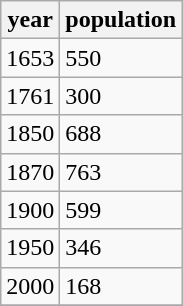<table class="wikitable">
<tr>
<th>year</th>
<th>population</th>
</tr>
<tr>
<td>1653</td>
<td>550</td>
</tr>
<tr>
<td>1761</td>
<td>300</td>
</tr>
<tr>
<td>1850</td>
<td>688</td>
</tr>
<tr>
<td>1870</td>
<td>763</td>
</tr>
<tr>
<td>1900</td>
<td>599</td>
</tr>
<tr>
<td>1950</td>
<td>346</td>
</tr>
<tr>
<td>2000</td>
<td>168</td>
</tr>
<tr>
</tr>
</table>
